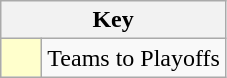<table class="wikitable" style="text-align: center;">
<tr>
<th colspan=2>Key</th>
</tr>
<tr>
<td style="background:#ffffcc; width:20px;"></td>
<td align=left>Teams to Playoffs</td>
</tr>
</table>
